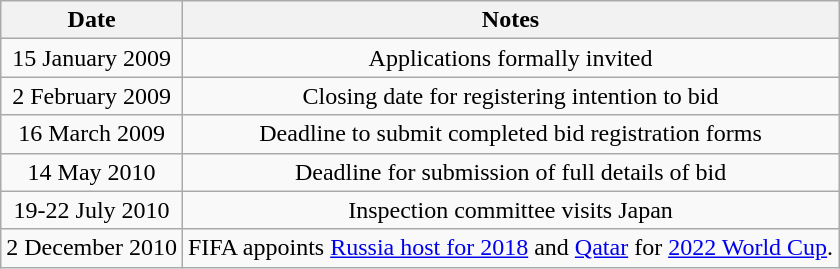<table class="wikitable" style="text-align: center;">
<tr>
<th>Date</th>
<th>Notes</th>
</tr>
<tr>
<td>15 January 2009</td>
<td>Applications formally invited</td>
</tr>
<tr>
<td>2 February 2009</td>
<td>Closing date for registering intention to bid</td>
</tr>
<tr>
<td>16 March 2009</td>
<td>Deadline to submit completed bid registration forms</td>
</tr>
<tr>
<td>14 May 2010</td>
<td>Deadline for submission of full details of bid</td>
</tr>
<tr>
<td>19-22 July 2010</td>
<td>Inspection committee visits Japan</td>
</tr>
<tr>
<td>2 December 2010</td>
<td>FIFA appoints <a href='#'>Russia host for 2018</a> and <a href='#'>Qatar</a> for <a href='#'>2022 World Cup</a>.</td>
</tr>
</table>
